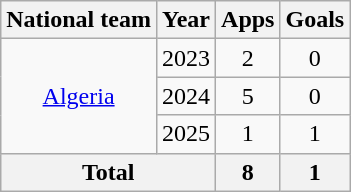<table class=wikitable style=text-align:center>
<tr>
<th>National team</th>
<th>Year</th>
<th>Apps</th>
<th>Goals</th>
</tr>
<tr>
<td rowspan="3"><a href='#'>Algeria</a></td>
<td>2023</td>
<td>2</td>
<td>0</td>
</tr>
<tr>
<td>2024</td>
<td>5</td>
<td>0</td>
</tr>
<tr>
<td>2025</td>
<td>1</td>
<td>1</td>
</tr>
<tr>
<th colspan="2">Total</th>
<th>8</th>
<th>1</th>
</tr>
</table>
